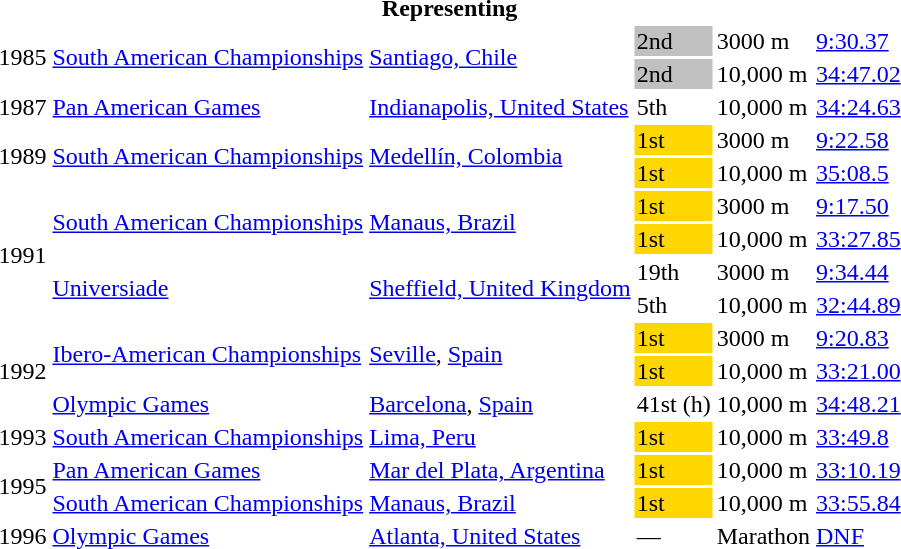<table>
<tr>
<th colspan="6">Representing </th>
</tr>
<tr>
<td rowspan=2>1985</td>
<td rowspan=2><a href='#'>South American Championships</a></td>
<td rowspan=2><a href='#'>Santiago, Chile</a></td>
<td bgcolor=silver>2nd</td>
<td>3000 m</td>
<td><a href='#'>9:30.37</a></td>
</tr>
<tr>
<td bgcolor=silver>2nd</td>
<td>10,000 m</td>
<td><a href='#'>34:47.02</a></td>
</tr>
<tr>
<td>1987</td>
<td><a href='#'>Pan American Games</a></td>
<td><a href='#'>Indianapolis, United States</a></td>
<td>5th</td>
<td>10,000 m</td>
<td><a href='#'>34:24.63</a></td>
</tr>
<tr>
<td rowspan=2>1989</td>
<td rowspan=2><a href='#'>South American Championships</a></td>
<td rowspan=2><a href='#'>Medellín, Colombia</a></td>
<td bgcolor=gold>1st</td>
<td>3000 m</td>
<td><a href='#'>9:22.58</a></td>
</tr>
<tr>
<td bgcolor=gold>1st</td>
<td>10,000 m</td>
<td><a href='#'>35:08.5</a></td>
</tr>
<tr>
<td rowspan=4>1991</td>
<td rowspan=2><a href='#'>South American Championships</a></td>
<td rowspan=2><a href='#'>Manaus, Brazil</a></td>
<td bgcolor=gold>1st</td>
<td>3000 m</td>
<td><a href='#'>9:17.50</a></td>
</tr>
<tr>
<td bgcolor=gold>1st</td>
<td>10,000 m</td>
<td><a href='#'>33:27.85</a></td>
</tr>
<tr>
<td rowspan=2><a href='#'>Universiade</a></td>
<td rowspan=2><a href='#'>Sheffield, United Kingdom</a></td>
<td>19th</td>
<td>3000 m</td>
<td><a href='#'>9:34.44</a></td>
</tr>
<tr>
<td>5th</td>
<td>10,000 m</td>
<td><a href='#'>32:44.89</a></td>
</tr>
<tr>
<td rowspan=3>1992</td>
<td rowspan=2><a href='#'>Ibero-American Championships</a></td>
<td rowspan=2><a href='#'>Seville</a>, <a href='#'>Spain</a></td>
<td bgcolor=gold>1st</td>
<td>3000 m</td>
<td><a href='#'>9:20.83</a></td>
</tr>
<tr>
<td bgcolor=gold>1st</td>
<td>10,000 m</td>
<td><a href='#'>33:21.00</a></td>
</tr>
<tr>
<td><a href='#'>Olympic Games</a></td>
<td><a href='#'>Barcelona</a>, <a href='#'>Spain</a></td>
<td>41st (h)</td>
<td>10,000 m</td>
<td><a href='#'>34:48.21</a></td>
</tr>
<tr>
<td>1993</td>
<td><a href='#'>South American Championships</a></td>
<td><a href='#'>Lima, Peru</a></td>
<td bgcolor=gold>1st</td>
<td>10,000 m</td>
<td><a href='#'>33:49.8</a></td>
</tr>
<tr>
<td rowspan=2>1995</td>
<td><a href='#'>Pan American Games</a></td>
<td><a href='#'>Mar del Plata, Argentina</a></td>
<td bgcolor="gold">1st</td>
<td>10,000 m</td>
<td><a href='#'>33:10.19</a></td>
</tr>
<tr>
<td><a href='#'>South American Championships</a></td>
<td><a href='#'>Manaus, Brazil</a></td>
<td bgcolor=gold>1st</td>
<td>10,000 m</td>
<td><a href='#'>33:55.84</a></td>
</tr>
<tr>
<td>1996</td>
<td><a href='#'>Olympic Games</a></td>
<td><a href='#'>Atlanta, United States</a></td>
<td>—</td>
<td>Marathon</td>
<td><a href='#'>DNF</a></td>
</tr>
</table>
